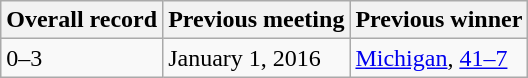<table class="wikitable">
<tr>
<th>Overall record</th>
<th>Previous meeting</th>
<th>Previous winner</th>
</tr>
<tr>
<td>0–3</td>
<td>January 1, 2016</td>
<td><a href='#'>Michigan</a>, <a href='#'>41–7</a></td>
</tr>
</table>
